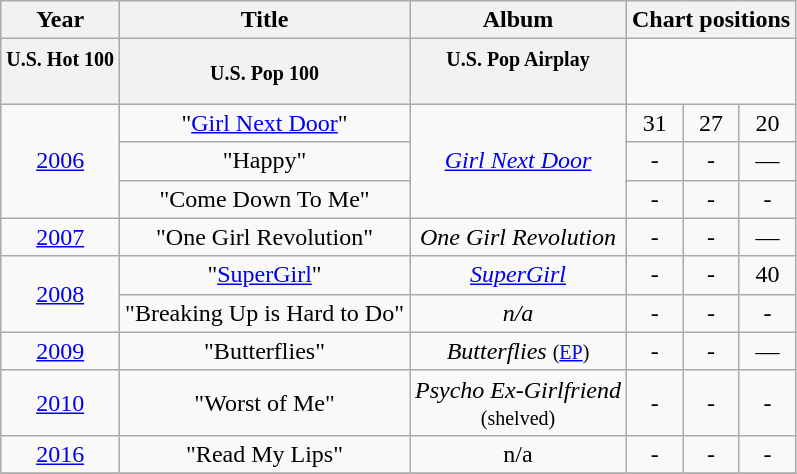<table class="wikitable">
<tr>
<th rowspan="2">Year</th>
<th rowspan="2">Title</th>
<th rowspan="2">Album</th>
<th colspan="3">Chart positions</th>
</tr>
<tr>
</tr>
<tr bgcolor="#DDDDDD">
<th><small>U.S. Hot 100<br><br></small></th>
<th><small>U.S. Pop 100</small></th>
<th><small>U.S. Pop Airplay<br><br></small></th>
</tr>
<tr>
<td align="center" rowspan="3"><a href='#'>2006</a></td>
<td align="center">"<a href='#'>Girl Next Door</a>"</td>
<td align="center" rowspan="3"><em><a href='#'>Girl Next Door</a></em></td>
<td align="center">31</td>
<td align="center">27</td>
<td align="center">20</td>
</tr>
<tr>
<td align="center">"Happy"</td>
<td align="center">-</td>
<td align="center">-</td>
<td align="center">—</td>
</tr>
<tr>
<td align="center">"Come Down To Me"</td>
<td align="center">-</td>
<td align="center">-</td>
<td align="center">-</td>
</tr>
<tr>
<td align="center" rowspan="1"><a href='#'>2007</a></td>
<td align="center">"One Girl Revolution"</td>
<td align="center"><em>One Girl Revolution</em></td>
<td align="center">-</td>
<td align="center">-</td>
<td align="center">—</td>
</tr>
<tr>
<td align="center" rowspan="2"><a href='#'>2008</a></td>
<td align="center">"<a href='#'>SuperGirl</a>"</td>
<td align="center"><em><a href='#'>SuperGirl</a></em></td>
<td align="center">-</td>
<td align="center">-</td>
<td align="center">40</td>
</tr>
<tr>
<td align="center">"Breaking Up is Hard to Do"</td>
<td align="center"><em>n/a</em></td>
<td align="center">-</td>
<td align="center">-</td>
<td align="center">-</td>
</tr>
<tr>
<td align="center" rowspan="1"><a href='#'>2009</a></td>
<td align="center">"Butterflies"</td>
<td align="center"><em>Butterflies</em> <small>(<a href='#'>EP</a>)</small></td>
<td align="center">-</td>
<td align="center">-</td>
<td align="center">—</td>
</tr>
<tr>
<td align="center" rowspan="1"><a href='#'>2010</a></td>
<td align="center">"Worst of Me"</td>
<td align="center"><em>Psycho Ex-Girlfriend</em><br><small>(shelved)</small></td>
<td align="center">-</td>
<td align="center">-</td>
<td align="center">-</td>
</tr>
<tr>
<td align="center" rowspan="1"><a href='#'>2016</a></td>
<td align="center">"Read My Lips"</td>
<td align="center">n/a</td>
<td align="center">-</td>
<td align="center">-</td>
<td align="center">-</td>
</tr>
<tr>
</tr>
</table>
